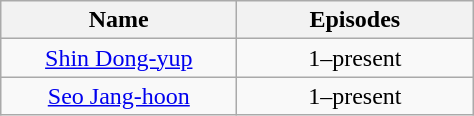<table class="wikitable" style="text-align:center;">
<tr>
<th width=150>Name</th>
<th width=150>Episodes</th>
</tr>
<tr>
<td><a href='#'>Shin Dong-yup</a></td>
<td>1–present</td>
</tr>
<tr>
<td><a href='#'>Seo Jang-hoon</a></td>
<td>1–present</td>
</tr>
</table>
